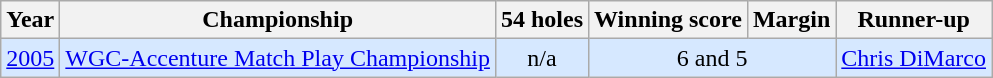<table class="wikitable">
<tr>
<th>Year</th>
<th>Championship</th>
<th>54 holes</th>
<th>Winning score</th>
<th>Margin</th>
<th>Runner-up</th>
</tr>
<tr style="background:#D6E8FF;">
<td><a href='#'>2005</a></td>
<td><a href='#'>WGC-Accenture Match Play Championship</a></td>
<td align=center>n/a</td>
<td align=center colspan=2>6 and 5</td>
<td> <a href='#'>Chris DiMarco</a></td>
</tr>
</table>
